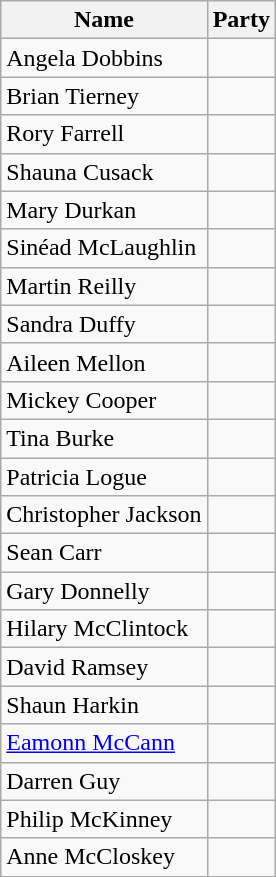<table class="wikitable">
<tr>
<th>Name</th>
<th colspan=2>Party</th>
</tr>
<tr>
<td>Angela Dobbins</td>
<td></td>
</tr>
<tr>
<td>Brian Tierney</td>
<td></td>
</tr>
<tr>
<td>Rory Farrell</td>
<td></td>
</tr>
<tr>
<td>Shauna Cusack</td>
<td></td>
</tr>
<tr>
<td>Mary Durkan</td>
<td></td>
</tr>
<tr>
<td>Sinéad McLaughlin</td>
<td></td>
</tr>
<tr>
<td>Martin Reilly</td>
<td></td>
</tr>
<tr>
<td>Sandra Duffy</td>
<td></td>
</tr>
<tr>
<td>Aileen Mellon</td>
<td></td>
</tr>
<tr>
<td>Mickey Cooper</td>
<td></td>
</tr>
<tr>
<td>Tina Burke</td>
<td></td>
</tr>
<tr>
<td>Patricia Logue</td>
<td></td>
</tr>
<tr>
<td>Christopher Jackson</td>
<td></td>
</tr>
<tr>
<td>Sean Carr</td>
<td></td>
</tr>
<tr>
<td>Gary Donnelly</td>
<td></td>
</tr>
<tr>
<td>Hilary McClintock</td>
<td></td>
</tr>
<tr>
<td>David Ramsey</td>
<td></td>
</tr>
<tr>
<td>Shaun Harkin</td>
<td></td>
</tr>
<tr>
<td><a href='#'>Eamonn McCann</a></td>
<td></td>
</tr>
<tr>
<td>Darren Guy</td>
<td></td>
</tr>
<tr>
<td>Philip McKinney</td>
<td></td>
</tr>
<tr>
<td>Anne McCloskey</td>
<td></td>
</tr>
</table>
